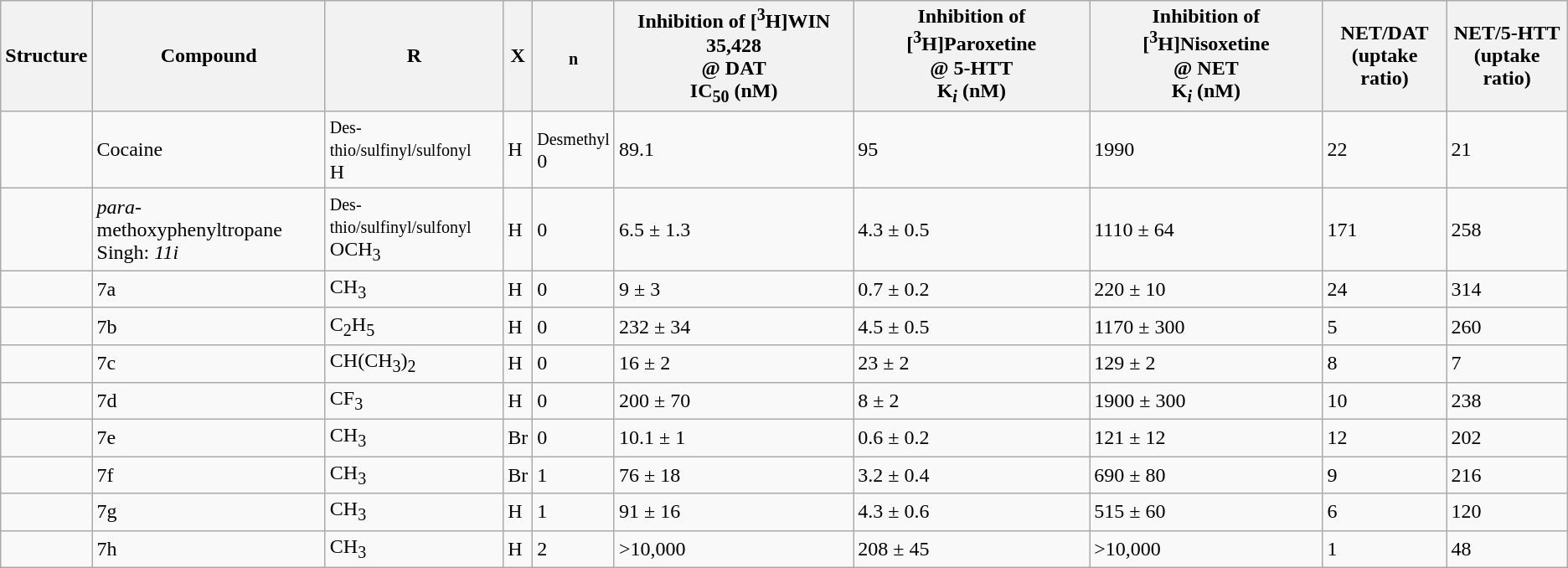<table class="wikitable sortable sort-under">
<tr>
<th>Structure </th>
<th>Compound</th>
<th>R</th>
<th>X</th>
<th><sub>n</sub></th>
<th>Inhibition of [<sup>3</sup>H]WIN 35,428<br>@ DAT<br>IC<sub>50</sub> (nM)</th>
<th>Inhibition of [<sup>3</sup>H]Paroxetine<br>@ 5-HTT<br>K<sub><em>i</em></sub> (nM)</th>
<th>Inhibition of [<sup>3</sup>H]Nisoxetine<br>@ NET<br>K<sub><em>i</em></sub> (nM)</th>
<th>NET/DAT<br>(uptake ratio)</th>
<th>NET/5-HTT<br>(uptake ratio)</th>
</tr>
<tr>
<td></td>
<td>Cocaine</td>
<td><small>Des-thio/sulfinyl/sulfonyl</small><br>H</td>
<td>H</td>
<td><small>Desmethyl</small><br>0</td>
<td>89.1</td>
<td>95</td>
<td>1990</td>
<td>22</td>
<td>21</td>
</tr>
<tr>
<td></td>
<td><em>para</em>-methoxyphenyltropane<br>Singh: <em>11i</em></td>
<td><small>Des-thio/sulfinyl/sulfonyl</small><br>OCH<sub>3</sub></td>
<td>H</td>
<td>0</td>
<td>6.5 ± 1.3</td>
<td>4.3 ± 0.5</td>
<td>1110 ± 64</td>
<td>171</td>
<td>258</td>
</tr>
<tr>
<td></td>
<td>7a</td>
<td>CH<sub>3</sub></td>
<td>H</td>
<td>0</td>
<td>9 ± 3</td>
<td>0.7 ± 0.2</td>
<td>220 ± 10</td>
<td>24</td>
<td>314</td>
</tr>
<tr>
<td></td>
<td>7b</td>
<td>C<sub>2</sub>H<sub>5</sub></td>
<td>H</td>
<td>0</td>
<td>232 ± 34</td>
<td>4.5 ± 0.5</td>
<td>1170 ± 300</td>
<td>5</td>
<td>260</td>
</tr>
<tr>
<td></td>
<td>7c</td>
<td>CH(CH<sub>3</sub>)<sub>2</sub></td>
<td>H</td>
<td>0</td>
<td>16 ± 2</td>
<td>23 ± 2</td>
<td>129 ± 2</td>
<td>8</td>
<td>7</td>
</tr>
<tr>
<td></td>
<td>7d</td>
<td>CF<sub>3</sub></td>
<td>H</td>
<td>0</td>
<td>200 ± 70</td>
<td>8 ± 2</td>
<td>1900 ± 300</td>
<td>10</td>
<td>238</td>
</tr>
<tr>
<td></td>
<td>7e</td>
<td>CH<sub>3</sub></td>
<td>Br</td>
<td>0</td>
<td>10.1 ± 1</td>
<td>0.6 ± 0.2</td>
<td>121 ± 12</td>
<td>12</td>
<td>202</td>
</tr>
<tr>
<td></td>
<td>7f</td>
<td>CH<sub>3</sub></td>
<td>Br</td>
<td>1</td>
<td>76 ± 18</td>
<td>3.2 ± 0.4</td>
<td>690 ± 80</td>
<td>9</td>
<td>216</td>
</tr>
<tr>
<td></td>
<td>7g</td>
<td>CH<sub>3</sub></td>
<td>H</td>
<td>1</td>
<td>91 ± 16</td>
<td>4.3 ± 0.6</td>
<td>515 ± 60</td>
<td>6</td>
<td>120</td>
</tr>
<tr>
<td></td>
<td>7h</td>
<td>CH<sub>3</sub></td>
<td>H</td>
<td>2</td>
<td>>10,000</td>
<td>208 ± 45</td>
<td>>10,000</td>
<td>1</td>
<td>48</td>
</tr>
</table>
